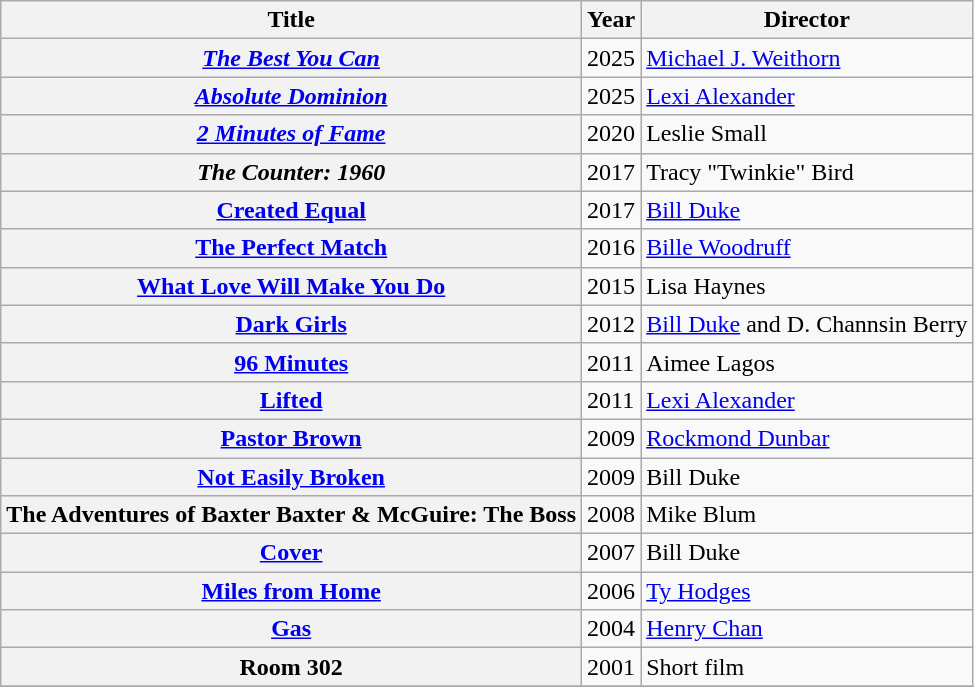<table class="wikitable plainrowheaders">
<tr>
<th scope="col">Title</th>
<th scope="col">Year</th>
<th scope="col">Director</th>
</tr>
<tr>
<th scope="row"><em><a href='#'>The Best You Can</a></em></th>
<td>2025</td>
<td><a href='#'>Michael J. Weithorn</a></td>
</tr>
<tr>
<th scope="row"><em><a href='#'>Absolute Dominion</a></em></th>
<td>2025</td>
<td><a href='#'>Lexi Alexander</a></td>
</tr>
<tr>
<th scope="row"><em><a href='#'>2 Minutes of Fame</a></em></th>
<td>2020</td>
<td>Leslie Small</td>
</tr>
<tr>
<th scope="row"><em>The Counter: 1960<strong></th>
<td>2017</td>
<td>Tracy "Twinkie" Bird</td>
</tr>
<tr>
<th scope="row"></em><a href='#'>Created Equal</a><em></th>
<td>2017</td>
<td><a href='#'>Bill Duke</a></td>
</tr>
<tr>
<th scope="row"></em><a href='#'>The Perfect Match</a><em></th>
<td>2016</td>
<td><a href='#'>Bille Woodruff</a></td>
</tr>
<tr>
<th scope="row"></em><a href='#'>What Love Will Make You Do</a><em></th>
<td>2015</td>
<td>Lisa Haynes</td>
</tr>
<tr>
<th scope="row"></em><a href='#'>Dark Girls</a><em></th>
<td>2012</td>
<td><a href='#'>Bill Duke</a> and D. Channsin Berry</td>
</tr>
<tr>
<th scope="row"></em><a href='#'>96 Minutes</a><em></th>
<td>2011</td>
<td>Aimee Lagos</td>
</tr>
<tr>
<th scope="row"></em><a href='#'>Lifted</a><em></th>
<td>2011</td>
<td><a href='#'>Lexi Alexander</a></td>
</tr>
<tr>
<th scope="row"></em><a href='#'>Pastor Brown</a><em></th>
<td>2009</td>
<td><a href='#'>Rockmond Dunbar</a></td>
</tr>
<tr>
<th scope="row"></em><a href='#'>Not Easily Broken</a><em></th>
<td>2009</td>
<td>Bill Duke</td>
</tr>
<tr>
<th scope="row"></em>The Adventures of Baxter Baxter & McGuire: The Boss<em></th>
<td>2008</td>
<td>Mike Blum</td>
</tr>
<tr>
<th scope="row"></em><a href='#'>Cover</a><em></th>
<td>2007</td>
<td>Bill Duke</td>
</tr>
<tr>
<th scope="row"></em><a href='#'>Miles from Home</a><em></th>
<td>2006</td>
<td><a href='#'>Ty Hodges</a></td>
</tr>
<tr>
<th scope="row"></em><a href='#'>Gas</a><em></th>
<td>2004</td>
<td><a href='#'>Henry Chan</a></td>
</tr>
<tr>
<th scope="row"></em>Room 302<em></th>
<td>2001</td>
<td>Short film</td>
</tr>
<tr>
</tr>
</table>
